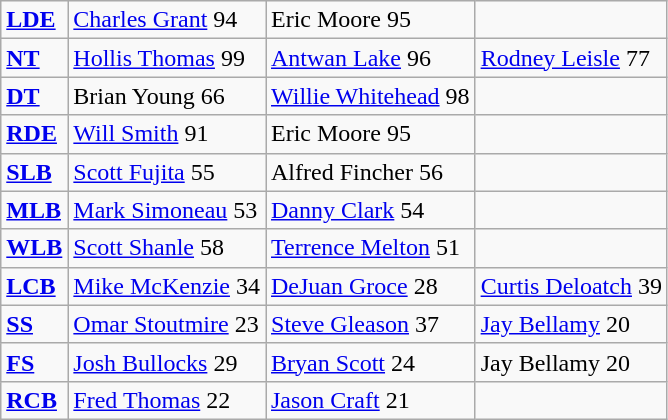<table class="wikitable">
<tr>
<td><strong><a href='#'>LDE</a></strong></td>
<td><a href='#'>Charles Grant</a> 94</td>
<td>Eric Moore 95</td>
<td></td>
</tr>
<tr>
<td><strong><a href='#'>NT</a></strong></td>
<td><a href='#'>Hollis Thomas</a> 99</td>
<td><a href='#'>Antwan Lake</a> 96</td>
<td><a href='#'>Rodney Leisle</a> 77</td>
</tr>
<tr>
<td><strong><a href='#'>DT</a></strong></td>
<td>Brian Young 66</td>
<td><a href='#'>Willie Whitehead</a> 98</td>
<td></td>
</tr>
<tr>
<td><strong><a href='#'>RDE</a></strong></td>
<td><a href='#'>Will Smith</a> 91</td>
<td>Eric Moore 95</td>
<td></td>
</tr>
<tr>
<td><strong><a href='#'>SLB</a></strong></td>
<td><a href='#'>Scott Fujita</a> 55</td>
<td>Alfred Fincher 56</td>
<td></td>
</tr>
<tr>
<td><strong><a href='#'>MLB</a></strong></td>
<td><a href='#'>Mark Simoneau</a> 53</td>
<td><a href='#'>Danny Clark</a> 54</td>
<td></td>
</tr>
<tr>
<td><strong><a href='#'>WLB</a></strong></td>
<td><a href='#'>Scott Shanle</a> 58</td>
<td><a href='#'>Terrence Melton</a> 51</td>
<td></td>
</tr>
<tr>
<td><strong><a href='#'>LCB</a></strong></td>
<td><a href='#'>Mike McKenzie</a> 34</td>
<td><a href='#'>DeJuan Groce</a> 28</td>
<td><a href='#'>Curtis Deloatch</a> 39</td>
</tr>
<tr>
<td><strong><a href='#'>SS</a></strong></td>
<td><a href='#'>Omar Stoutmire</a> 23</td>
<td><a href='#'>Steve Gleason</a> 37</td>
<td><a href='#'>Jay Bellamy</a> 20</td>
</tr>
<tr>
<td><strong><a href='#'>FS</a></strong></td>
<td><a href='#'>Josh Bullocks</a> 29</td>
<td><a href='#'>Bryan Scott</a> 24</td>
<td>Jay Bellamy 20</td>
</tr>
<tr>
<td><strong><a href='#'>RCB</a></strong></td>
<td><a href='#'>Fred Thomas</a> 22</td>
<td><a href='#'>Jason Craft</a> 21</td>
<td></td>
</tr>
</table>
